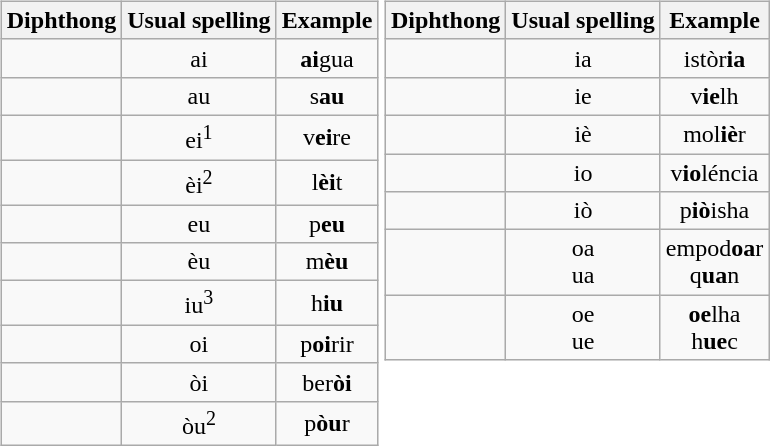<table style="background: none">
<tr ---->
<td valign="top"><br><table class="wikitable" style="margin: 1em auto 1em auto; text-align: center;">
<tr>
<th>Diphthong</th>
<th>Usual spelling</th>
<th>Example</th>
</tr>
<tr>
<td></td>
<td>ai</td>
<td><strong>ai</strong>gua</td>
</tr>
<tr>
<td></td>
<td>au</td>
<td>s<strong>au</strong></td>
</tr>
<tr>
<td></td>
<td>ei<sup>1</sup></td>
<td>v<strong>ei</strong>re</td>
</tr>
<tr>
<td></td>
<td>èi<sup>2</sup></td>
<td>l<strong>èi</strong>t</td>
</tr>
<tr>
<td></td>
<td>eu</td>
<td>p<strong>eu</strong></td>
</tr>
<tr>
<td></td>
<td>èu</td>
<td>m<strong>èu</strong></td>
</tr>
<tr>
<td></td>
<td>iu<sup>3</sup></td>
<td>h<strong>iu</strong></td>
</tr>
<tr>
<td></td>
<td>oi</td>
<td>p<strong>oi</strong>rir</td>
</tr>
<tr>
<td></td>
<td>òi</td>
<td>ber<strong>òi</strong></td>
</tr>
<tr>
<td></td>
<td>òu<sup>2</sup></td>
<td>p<strong>òu</strong>r</td>
</tr>
</table>
</td>
<td valign="top"><br><table class="wikitable" style="margin: 1em auto 1em auto; text-align: center;">
<tr>
<th>Diphthong</th>
<th>Usual spelling</th>
<th>Example</th>
</tr>
<tr>
<td></td>
<td>ia</td>
<td>istòr<strong>ia</strong></td>
</tr>
<tr>
<td></td>
<td>ie</td>
<td>v<strong>ie</strong>lh</td>
</tr>
<tr>
<td></td>
<td>iè</td>
<td>mol<strong>iè</strong>r</td>
</tr>
<tr>
<td></td>
<td>io</td>
<td>v<strong>io</strong>léncia</td>
</tr>
<tr>
<td></td>
<td>iò</td>
<td>p<strong>iò</strong>isha</td>
</tr>
<tr>
<td></td>
<td>oa<br>ua</td>
<td>empod<strong>oa</strong>r<br>q<strong>ua</strong>n</td>
</tr>
<tr>
<td></td>
<td>oe<br>ue</td>
<td><strong>oe</strong>lha<br>h<strong>ue</strong>c</td>
</tr>
</table>
</td>
</tr>
</table>
